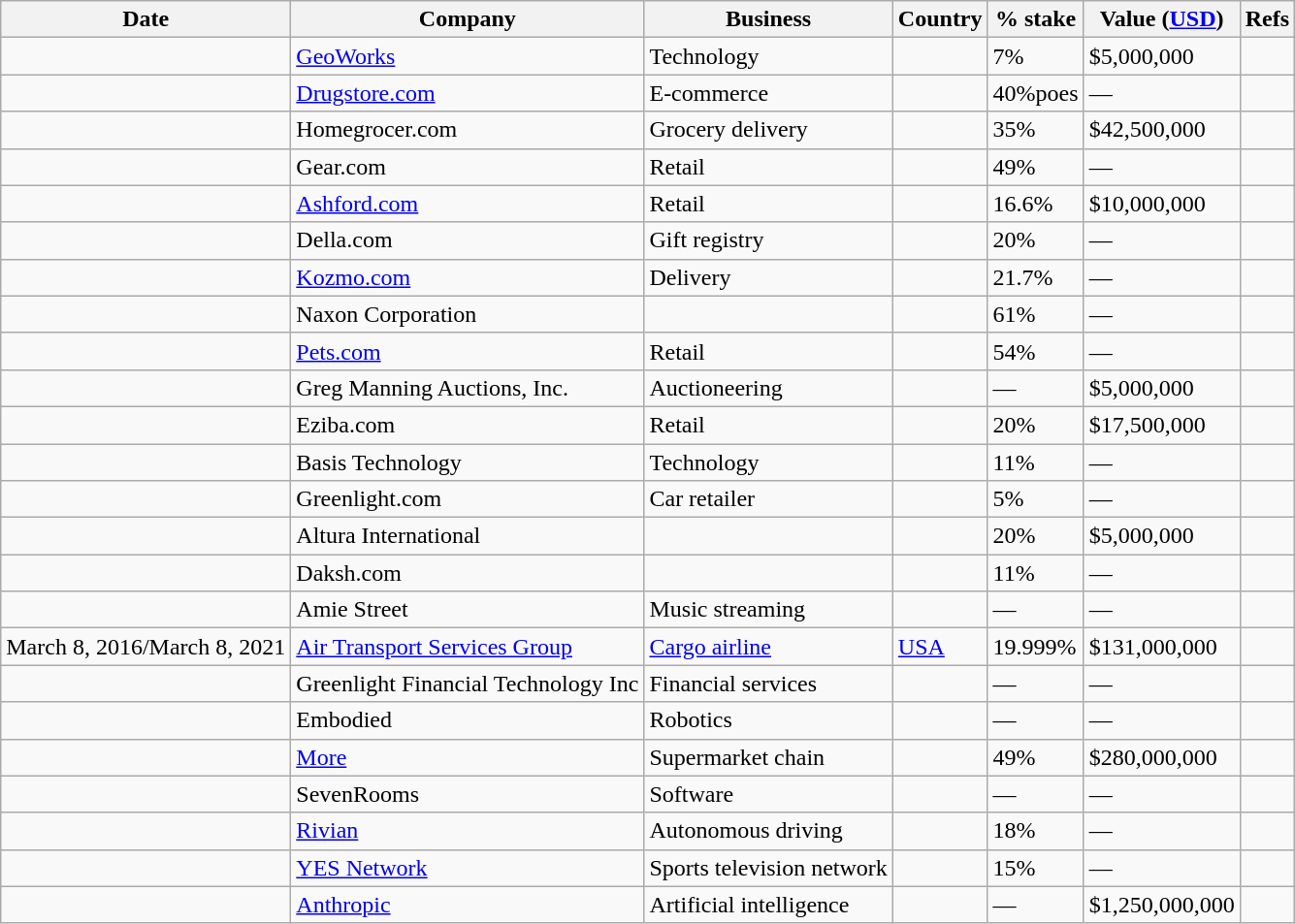<table class="wikitable sortable">
<tr>
<th>Date</th>
<th>Company</th>
<th>Business</th>
<th>Country</th>
<th>% stake</th>
<th data-source-type="number">Value (<a href='#'>USD</a>)</th>
<th class="unsortable">Refs</th>
</tr>
<tr>
<td></td>
<td><a href='#'>GeoWorks</a></td>
<td>Technology</td>
<td></td>
<td>7%</td>
<td>$5,000,000</td>
<td></td>
</tr>
<tr>
<td></td>
<td><a href='#'>Drugstore.com</a></td>
<td>E-commerce</td>
<td></td>
<td>40%poes</td>
<td>—</td>
<td></td>
</tr>
<tr>
<td></td>
<td>Homegrocer.com</td>
<td>Grocery delivery</td>
<td></td>
<td>35%</td>
<td>$42,500,000</td>
<td></td>
</tr>
<tr>
<td></td>
<td>Gear.com</td>
<td>Retail</td>
<td></td>
<td>49%</td>
<td>—</td>
<td></td>
</tr>
<tr>
<td></td>
<td><a href='#'>Ashford.com</a></td>
<td>Retail</td>
<td></td>
<td>16.6%</td>
<td>$10,000,000</td>
<td></td>
</tr>
<tr>
<td></td>
<td>Della.com</td>
<td>Gift registry</td>
<td></td>
<td>20%</td>
<td>—</td>
<td></td>
</tr>
<tr>
<td></td>
<td><a href='#'>Kozmo.com</a></td>
<td>Delivery</td>
<td></td>
<td>21.7%</td>
<td>—</td>
<td></td>
</tr>
<tr>
<td></td>
<td>Naxon Corporation</td>
<td></td>
<td></td>
<td>61%</td>
<td>—</td>
<td></td>
</tr>
<tr>
<td></td>
<td><a href='#'>Pets.com</a></td>
<td>Retail</td>
<td></td>
<td>54%</td>
<td>—</td>
<td></td>
</tr>
<tr>
<td></td>
<td>Greg Manning Auctions, Inc.</td>
<td>Auctioneering</td>
<td></td>
<td>—</td>
<td>$5,000,000</td>
<td></td>
</tr>
<tr>
<td></td>
<td>Eziba.com</td>
<td>Retail</td>
<td></td>
<td>20%</td>
<td>$17,500,000</td>
<td></td>
</tr>
<tr>
<td></td>
<td>Basis Technology</td>
<td>Technology</td>
<td></td>
<td>11%</td>
<td>—</td>
<td></td>
</tr>
<tr>
<td></td>
<td>Greenlight.com</td>
<td>Car retailer</td>
<td></td>
<td>5%</td>
<td>—</td>
<td></td>
</tr>
<tr>
<td></td>
<td>Altura International</td>
<td></td>
<td></td>
<td>20%</td>
<td>$5,000,000</td>
<td></td>
</tr>
<tr>
<td></td>
<td>Daksh.com</td>
<td></td>
<td></td>
<td>11%</td>
<td>—</td>
<td></td>
</tr>
<tr>
<td></td>
<td>Amie Street</td>
<td>Music streaming</td>
<td></td>
<td>—</td>
<td>—</td>
<td></td>
</tr>
<tr>
<td>March 8, 2016/March 8, 2021</td>
<td><a href='#'>Air Transport Services Group</a></td>
<td><a href='#'>Cargo airline</a></td>
<td><a href='#'>USA</a></td>
<td>19.999%</td>
<td>$131,000,000</td>
<td></td>
</tr>
<tr>
<td></td>
<td>Greenlight Financial Technology Inc</td>
<td>Financial services</td>
<td></td>
<td>—</td>
<td>—</td>
<td></td>
</tr>
<tr>
<td></td>
<td>Embodied</td>
<td>Robotics</td>
<td></td>
<td>—</td>
<td>—</td>
<td></td>
</tr>
<tr>
<td></td>
<td><a href='#'>More</a></td>
<td>Supermarket chain</td>
<td></td>
<td>49%</td>
<td>$280,000,000</td>
<td></td>
</tr>
<tr>
<td></td>
<td>SevenRooms</td>
<td>Software</td>
<td></td>
<td>—</td>
<td>—</td>
<td></td>
</tr>
<tr>
<td></td>
<td><a href='#'>Rivian</a></td>
<td>Autonomous driving</td>
<td></td>
<td>18%</td>
<td>—</td>
<td></td>
</tr>
<tr>
<td></td>
<td><a href='#'>YES Network</a></td>
<td>Sports television network</td>
<td></td>
<td>15%</td>
<td>—</td>
<td></td>
</tr>
<tr>
<td></td>
<td><a href='#'>Anthropic</a></td>
<td>Artificial intelligence</td>
<td></td>
<td>—</td>
<td>$1,250,000,000</td>
<td></td>
</tr>
</table>
